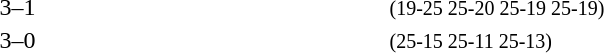<table>
<tr>
<th width=200></th>
<th width=80></th>
<th width=200></th>
<th width=220></th>
</tr>
<tr>
<td align=right><strong></strong></td>
<td align=center>3–1</td>
<td></td>
<td><small>(19-25 25-20 25-19 25-19)</small></td>
</tr>
<tr>
<td align=right><strong></strong></td>
<td align=center>3–0</td>
<td></td>
<td><small>(25-15 25-11 25-13)</small></td>
</tr>
</table>
